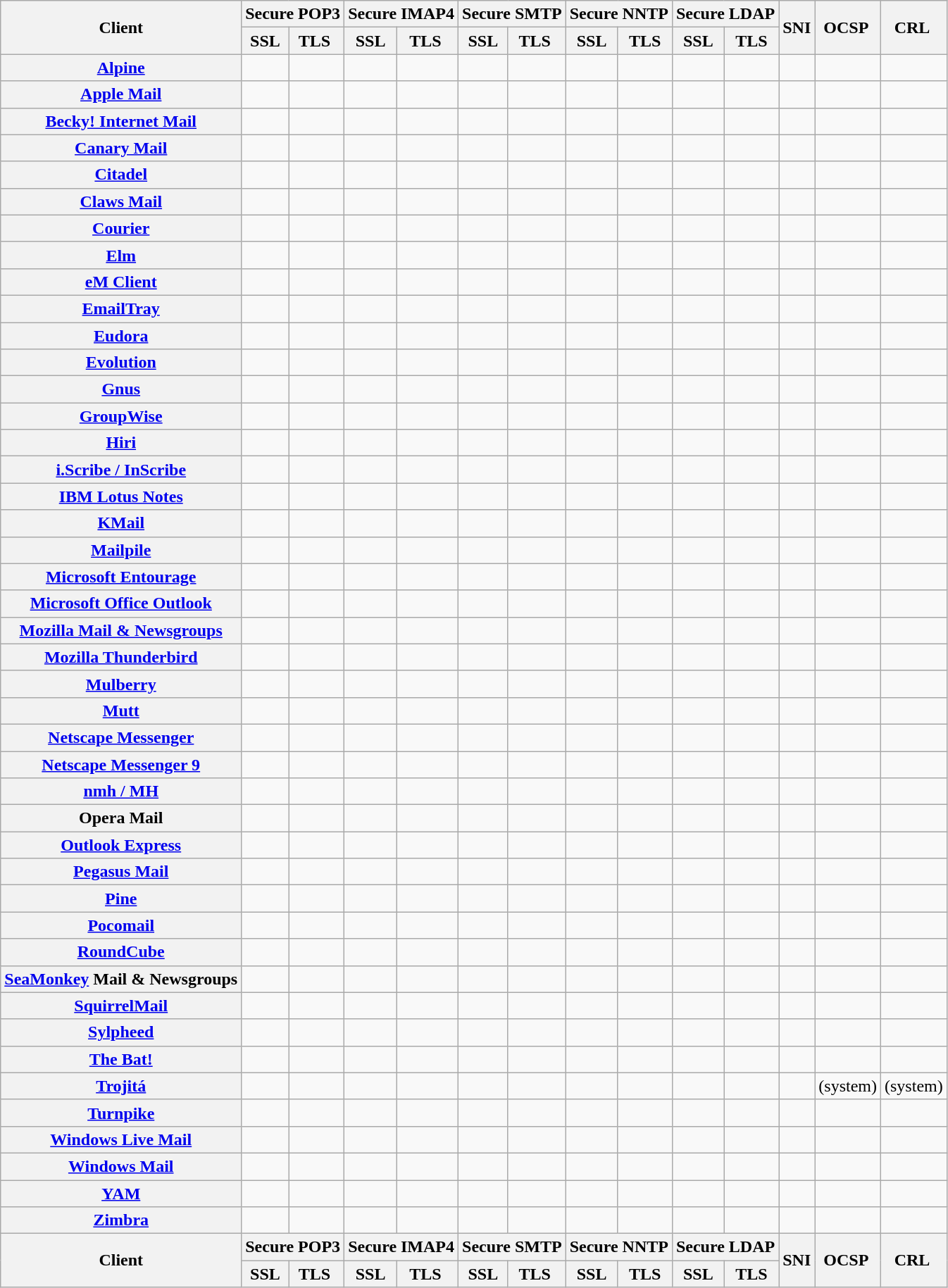<table class="wikitable sortable sort-under sticky-header-multi">
<tr>
<th rowspan="2">Client</th>
<th colspan="2">Secure POP3</th>
<th colspan="2">Secure IMAP4</th>
<th colspan="2">Secure SMTP</th>
<th colspan="2">Secure NNTP</th>
<th colspan="2">Secure LDAP</th>
<th rowspan="2">SNI</th>
<th rowspan="2">OCSP </th>
<th rowspan="2">CRL </th>
</tr>
<tr>
<th>SSL</th>
<th>TLS </th>
<th>SSL</th>
<th>TLS </th>
<th>SSL</th>
<th>TLS </th>
<th>SSL</th>
<th>TLS</th>
<th>SSL</th>
<th>TLS</th>
</tr>
<tr>
<th><a href='#'>Alpine</a></th>
<td></td>
<td></td>
<td></td>
<td></td>
<td></td>
<td></td>
<td></td>
<td></td>
<td></td>
<td></td>
<td></td>
<td></td>
<td></td>
</tr>
<tr>
<th><a href='#'>Apple Mail</a></th>
<td></td>
<td></td>
<td></td>
<td></td>
<td></td>
<td></td>
<td></td>
<td></td>
<td></td>
<td></td>
<td></td>
<td></td>
<td></td>
</tr>
<tr>
<th><a href='#'>Becky! Internet Mail</a></th>
<td></td>
<td></td>
<td></td>
<td></td>
<td></td>
<td></td>
<td></td>
<td></td>
<td></td>
<td></td>
<td></td>
<td></td>
<td></td>
</tr>
<tr>
<th><a href='#'>Canary Mail</a></th>
<td></td>
<td></td>
<td></td>
<td></td>
<td></td>
<td></td>
<td></td>
<td></td>
<td></td>
<td></td>
<td></td>
<td></td>
<td></td>
</tr>
<tr>
<th><a href='#'>Citadel</a></th>
<td></td>
<td></td>
<td></td>
<td></td>
<td></td>
<td></td>
<td></td>
<td></td>
<td></td>
<td></td>
<td></td>
<td></td>
<td></td>
</tr>
<tr>
<th><a href='#'>Claws Mail</a></th>
<td></td>
<td></td>
<td></td>
<td></td>
<td></td>
<td></td>
<td></td>
<td></td>
<td></td>
<td></td>
<td></td>
<td></td>
<td></td>
</tr>
<tr>
<th><a href='#'>Courier</a></th>
<td></td>
<td></td>
<td></td>
<td></td>
<td></td>
<td></td>
<td></td>
<td></td>
<td></td>
<td></td>
<td></td>
<td></td>
<td></td>
</tr>
<tr>
<th><a href='#'>Elm</a></th>
<td></td>
<td></td>
<td></td>
<td></td>
<td></td>
<td></td>
<td></td>
<td></td>
<td></td>
<td></td>
<td></td>
<td></td>
<td></td>
</tr>
<tr>
<th><a href='#'>eM Client</a></th>
<td></td>
<td></td>
<td></td>
<td></td>
<td></td>
<td></td>
<td></td>
<td></td>
<td></td>
<td></td>
<td></td>
<td></td>
<td></td>
</tr>
<tr>
<th><a href='#'>EmailTray</a></th>
<td></td>
<td></td>
<td></td>
<td></td>
<td></td>
<td></td>
<td></td>
<td></td>
<td></td>
<td></td>
<td></td>
<td></td>
<td></td>
</tr>
<tr>
<th><a href='#'>Eudora</a></th>
<td></td>
<td></td>
<td></td>
<td></td>
<td></td>
<td></td>
<td></td>
<td></td>
<td></td>
<td></td>
<td></td>
<td></td>
<td></td>
</tr>
<tr>
<th><a href='#'>Evolution</a></th>
<td></td>
<td></td>
<td></td>
<td></td>
<td></td>
<td></td>
<td></td>
<td></td>
<td></td>
<td></td>
<td></td>
<td></td>
<td></td>
</tr>
<tr>
<th><a href='#'>Gnus</a></th>
<td></td>
<td></td>
<td></td>
<td></td>
<td></td>
<td></td>
<td></td>
<td></td>
<td></td>
<td></td>
<td></td>
<td></td>
<td></td>
</tr>
<tr>
<th><a href='#'>GroupWise</a></th>
<td></td>
<td></td>
<td></td>
<td></td>
<td></td>
<td></td>
<td></td>
<td></td>
<td></td>
<td></td>
<td></td>
<td></td>
<td></td>
</tr>
<tr>
<th><a href='#'>Hiri</a></th>
<td></td>
<td></td>
<td></td>
<td></td>
<td></td>
<td></td>
<td></td>
<td></td>
<td></td>
<td></td>
<td></td>
<td></td>
<td></td>
</tr>
<tr>
<th><a href='#'>i.Scribe / InScribe</a></th>
<td></td>
<td></td>
<td></td>
<td></td>
<td></td>
<td></td>
<td></td>
<td></td>
<td></td>
<td></td>
<td></td>
<td></td>
<td></td>
</tr>
<tr>
<th><a href='#'>IBM Lotus Notes</a></th>
<td></td>
<td></td>
<td></td>
<td></td>
<td></td>
<td></td>
<td></td>
<td></td>
<td></td>
<td></td>
<td></td>
<td></td>
<td></td>
</tr>
<tr>
<th><a href='#'>KMail</a></th>
<td></td>
<td></td>
<td></td>
<td></td>
<td></td>
<td></td>
<td></td>
<td></td>
<td></td>
<td></td>
<td></td>
<td></td>
<td></td>
</tr>
<tr>
<th><a href='#'>Mailpile</a></th>
<td></td>
<td></td>
<td></td>
<td></td>
<td></td>
<td></td>
<td></td>
<td></td>
<td></td>
<td></td>
<td></td>
<td></td>
<td></td>
</tr>
<tr>
<th><a href='#'>Microsoft Entourage</a></th>
<td></td>
<td></td>
<td></td>
<td></td>
<td></td>
<td></td>
<td></td>
<td></td>
<td></td>
<td></td>
<td></td>
<td></td>
<td></td>
</tr>
<tr>
<th><a href='#'>Microsoft Office Outlook</a></th>
<td></td>
<td></td>
<td></td>
<td></td>
<td></td>
<td></td>
<td></td>
<td></td>
<td></td>
<td></td>
<td></td>
<td></td>
<td></td>
</tr>
<tr>
<th><a href='#'>Mozilla Mail & Newsgroups</a></th>
<td></td>
<td></td>
<td></td>
<td></td>
<td></td>
<td></td>
<td></td>
<td></td>
<td></td>
<td></td>
<td></td>
<td></td>
<td></td>
</tr>
<tr>
<th><a href='#'>Mozilla Thunderbird</a></th>
<td></td>
<td></td>
<td></td>
<td></td>
<td></td>
<td></td>
<td></td>
<td></td>
<td></td>
<td></td>
<td></td>
<td></td>
<td></td>
</tr>
<tr>
<th><a href='#'>Mulberry</a></th>
<td></td>
<td></td>
<td></td>
<td></td>
<td></td>
<td></td>
<td></td>
<td></td>
<td></td>
<td></td>
<td></td>
<td></td>
<td></td>
</tr>
<tr>
<th><a href='#'>Mutt</a></th>
<td></td>
<td></td>
<td></td>
<td></td>
<td></td>
<td></td>
<td></td>
<td></td>
<td></td>
<td></td>
<td></td>
<td></td>
<td></td>
</tr>
<tr>
<th><a href='#'>Netscape Messenger</a></th>
<td></td>
<td></td>
<td></td>
<td></td>
<td></td>
<td></td>
<td></td>
<td></td>
<td></td>
<td></td>
<td></td>
<td></td>
<td></td>
</tr>
<tr>
<th><a href='#'>Netscape Messenger 9</a></th>
<td></td>
<td></td>
<td></td>
<td></td>
<td></td>
<td></td>
<td></td>
<td></td>
<td></td>
<td></td>
<td></td>
<td></td>
<td></td>
</tr>
<tr>
<th><a href='#'>nmh / MH</a></th>
<td></td>
<td></td>
<td></td>
<td></td>
<td></td>
<td></td>
<td></td>
<td></td>
<td></td>
<td></td>
<td></td>
<td></td>
<td></td>
</tr>
<tr>
<th>Opera Mail</th>
<td></td>
<td> </td>
<td></td>
<td> </td>
<td></td>
<td> </td>
<td></td>
<td></td>
<td></td>
<td></td>
<td></td>
<td></td>
<td></td>
</tr>
<tr>
<th><a href='#'>Outlook Express</a></th>
<td></td>
<td></td>
<td></td>
<td></td>
<td></td>
<td></td>
<td></td>
<td></td>
<td></td>
<td></td>
<td></td>
<td></td>
<td></td>
</tr>
<tr>
<th><a href='#'>Pegasus Mail</a></th>
<td></td>
<td></td>
<td></td>
<td></td>
<td></td>
<td></td>
<td></td>
<td></td>
<td></td>
<td></td>
<td></td>
<td></td>
<td></td>
</tr>
<tr>
<th><a href='#'>Pine</a></th>
<td></td>
<td></td>
<td></td>
<td></td>
<td></td>
<td></td>
<td></td>
<td></td>
<td></td>
<td></td>
<td></td>
<td></td>
<td></td>
</tr>
<tr>
<th><a href='#'>Pocomail</a></th>
<td></td>
<td></td>
<td></td>
<td></td>
<td></td>
<td></td>
<td></td>
<td></td>
<td></td>
<td></td>
<td></td>
<td></td>
<td></td>
</tr>
<tr>
<th><a href='#'>RoundCube</a></th>
<td></td>
<td></td>
<td></td>
<td></td>
<td></td>
<td></td>
<td></td>
<td></td>
<td></td>
<td></td>
<td></td>
<td></td>
<td></td>
</tr>
<tr>
<th><a href='#'>SeaMonkey</a> Mail & Newsgroups</th>
<td></td>
<td></td>
<td></td>
<td></td>
<td></td>
<td></td>
<td></td>
<td></td>
<td></td>
<td></td>
<td></td>
<td></td>
<td></td>
</tr>
<tr>
<th><a href='#'>SquirrelMail</a></th>
<td></td>
<td></td>
<td></td>
<td></td>
<td></td>
<td></td>
<td></td>
<td></td>
<td></td>
<td></td>
<td></td>
<td></td>
<td></td>
</tr>
<tr>
<th><a href='#'>Sylpheed</a></th>
<td></td>
<td></td>
<td></td>
<td></td>
<td></td>
<td></td>
<td></td>
<td></td>
<td></td>
<td></td>
<td></td>
<td></td>
<td></td>
</tr>
<tr>
<th><a href='#'>The Bat!</a></th>
<td></td>
<td></td>
<td></td>
<td></td>
<td></td>
<td></td>
<td></td>
<td></td>
<td></td>
<td></td>
<td></td>
<td> </td>
<td> </td>
</tr>
<tr>
<th><a href='#'>Trojitá</a></th>
<td></td>
<td></td>
<td></td>
<td></td>
<td></td>
<td></td>
<td></td>
<td></td>
<td></td>
<td></td>
<td></td>
<td> (system)</td>
<td> (system)</td>
</tr>
<tr>
<th><a href='#'>Turnpike</a></th>
<td></td>
<td></td>
<td></td>
<td></td>
<td></td>
<td></td>
<td></td>
<td></td>
<td></td>
<td></td>
<td></td>
<td></td>
<td></td>
</tr>
<tr>
<th><a href='#'>Windows Live Mail</a></th>
<td></td>
<td></td>
<td></td>
<td></td>
<td></td>
<td></td>
<td></td>
<td></td>
<td></td>
<td></td>
<td></td>
<td></td>
<td></td>
</tr>
<tr>
<th><a href='#'>Windows Mail</a></th>
<td></td>
<td></td>
<td></td>
<td></td>
<td></td>
<td></td>
<td></td>
<td></td>
<td></td>
<td></td>
<td></td>
<td></td>
<td></td>
</tr>
<tr>
<th><a href='#'>YAM</a></th>
<td></td>
<td></td>
<td></td>
<td></td>
<td></td>
<td></td>
<td></td>
<td></td>
<td></td>
<td></td>
<td></td>
<td></td>
<td></td>
</tr>
<tr>
<th><a href='#'>Zimbra</a></th>
<td></td>
<td></td>
<td></td>
<td></td>
<td></td>
<td></td>
<td></td>
<td></td>
<td></td>
<td></td>
<td></td>
<td></td>
<td></td>
</tr>
<tr class="sortbottom">
<th rowspan="2">Client</th>
<th colspan="2">Secure POP3</th>
<th colspan="2">Secure IMAP4</th>
<th colspan="2">Secure SMTP</th>
<th colspan="2">Secure NNTP</th>
<th colspan="2">Secure LDAP</th>
<th rowspan="2">SNI</th>
<th rowspan="2">OCSP </th>
<th rowspan="2">CRL </th>
</tr>
<tr class="sortbottom">
<th>SSL</th>
<th>TLS </th>
<th>SSL</th>
<th>TLS </th>
<th>SSL</th>
<th>TLS </th>
<th>SSL</th>
<th>TLS</th>
<th>SSL</th>
<th>TLS</th>
</tr>
</table>
